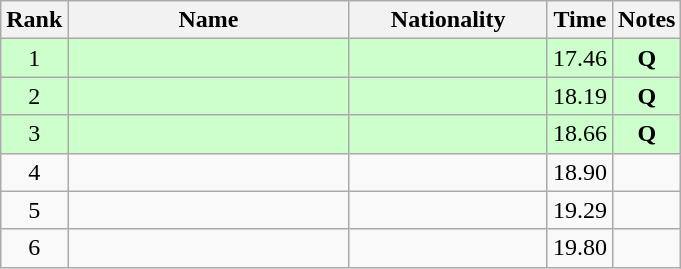<table class="wikitable sortable" style="text-align:center">
<tr>
<th>Rank</th>
<th style="width:180px">Name</th>
<th style="width:125px">Nationality</th>
<th>Time</th>
<th>Notes</th>
</tr>
<tr style="background:#cfc;">
<td>1</td>
<td style="text-align:left;"></td>
<td style="text-align:left;"></td>
<td>17.46</td>
<td><strong>Q</strong></td>
</tr>
<tr style="background:#cfc;">
<td>2</td>
<td style="text-align:left;"></td>
<td style="text-align:left;"></td>
<td>18.19</td>
<td><strong>Q</strong></td>
</tr>
<tr style="background:#cfc;">
<td>3</td>
<td style="text-align:left;"></td>
<td style="text-align:left;"></td>
<td>18.66</td>
<td><strong>Q</strong></td>
</tr>
<tr>
<td>4</td>
<td style="text-align:left;"></td>
<td style="text-align:left;"></td>
<td>18.90</td>
<td></td>
</tr>
<tr>
<td>5</td>
<td style="text-align:left;"></td>
<td style="text-align:left;"></td>
<td>19.29</td>
<td></td>
</tr>
<tr>
<td>6</td>
<td style="text-align:left;"></td>
<td style="text-align:left;"></td>
<td>19.80</td>
<td></td>
</tr>
</table>
